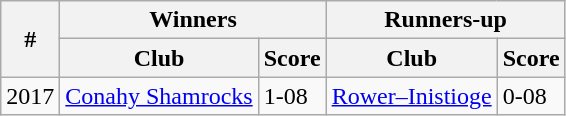<table class="wikitable">
<tr>
<th rowspan="2">#</th>
<th colspan="2">Winners</th>
<th colspan="2">Runners-up</th>
</tr>
<tr>
<th>Club</th>
<th>Score</th>
<th>Club</th>
<th>Score</th>
</tr>
<tr>
<td>2017</td>
<td><a href='#'>Conahy Shamrocks</a></td>
<td>1-08</td>
<td><a href='#'>Rower–Inistioge</a></td>
<td>0-08</td>
</tr>
</table>
